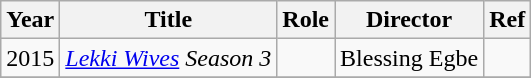<table class="wikitable">
<tr>
<th>Year</th>
<th>Title</th>
<th>Role</th>
<th>Director</th>
<th>Ref</th>
</tr>
<tr>
<td>2015</td>
<td><em><a href='#'>Lekki Wives</a> Season 3</em></td>
<td></td>
<td>Blessing Egbe</td>
<td></td>
</tr>
<tr>
</tr>
</table>
